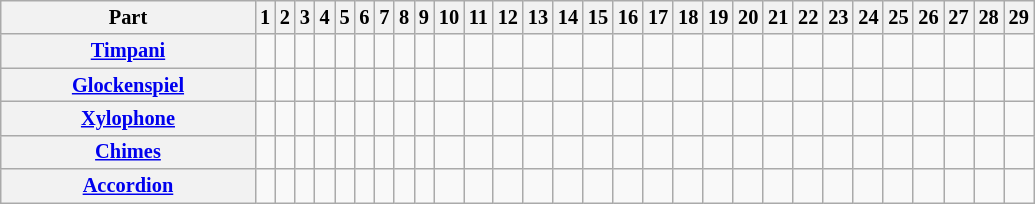<table class="wikitable" style="font-size: 85%; text-align: center; width: auto;">
<tr>
<th style="width:12em">Part</th>
<th>1</th>
<th>2</th>
<th>3</th>
<th>4</th>
<th>5</th>
<th>6</th>
<th>7</th>
<th>8</th>
<th>9</th>
<th>10</th>
<th>11</th>
<th>12</th>
<th>13</th>
<th>14</th>
<th>15</th>
<th>16</th>
<th>17</th>
<th>18</th>
<th>19</th>
<th>20</th>
<th>21</th>
<th>22</th>
<th>23</th>
<th>24</th>
<th>25</th>
<th>26</th>
<th>27</th>
<th>28</th>
<th>29</th>
</tr>
<tr>
<th><a href='#'>Timpani</a></th>
<td></td>
<td></td>
<td></td>
<td></td>
<td></td>
<td></td>
<td></td>
<td></td>
<td></td>
<td></td>
<td></td>
<td></td>
<td></td>
<td></td>
<td></td>
<td></td>
<td></td>
<td></td>
<td></td>
<td></td>
<td></td>
<td></td>
<td></td>
<td></td>
<td></td>
<td></td>
<td></td>
<td></td>
<td></td>
</tr>
<tr>
<th><a href='#'>Glockenspiel</a></th>
<td></td>
<td></td>
<td></td>
<td></td>
<td></td>
<td></td>
<td></td>
<td></td>
<td></td>
<td></td>
<td></td>
<td></td>
<td></td>
<td></td>
<td></td>
<td></td>
<td></td>
<td></td>
<td></td>
<td></td>
<td></td>
<td></td>
<td></td>
<td></td>
<td></td>
<td></td>
<td></td>
<td></td>
<td></td>
</tr>
<tr>
<th><a href='#'>Xylophone</a></th>
<td></td>
<td></td>
<td></td>
<td></td>
<td></td>
<td></td>
<td></td>
<td></td>
<td></td>
<td></td>
<td></td>
<td></td>
<td></td>
<td></td>
<td></td>
<td></td>
<td></td>
<td></td>
<td></td>
<td></td>
<td></td>
<td></td>
<td></td>
<td></td>
<td></td>
<td></td>
<td></td>
<td></td>
<td></td>
</tr>
<tr>
<th><a href='#'>Chimes</a></th>
<td></td>
<td></td>
<td></td>
<td></td>
<td></td>
<td></td>
<td></td>
<td></td>
<td></td>
<td></td>
<td></td>
<td></td>
<td></td>
<td></td>
<td></td>
<td></td>
<td></td>
<td></td>
<td></td>
<td></td>
<td></td>
<td></td>
<td></td>
<td></td>
<td></td>
<td></td>
<td></td>
<td></td>
<td></td>
</tr>
<tr>
<th><a href='#'>Accordion</a></th>
<td></td>
<td></td>
<td></td>
<td></td>
<td></td>
<td></td>
<td></td>
<td></td>
<td></td>
<td></td>
<td></td>
<td></td>
<td></td>
<td></td>
<td></td>
<td></td>
<td></td>
<td></td>
<td></td>
<td></td>
<td></td>
<td></td>
<td></td>
<td></td>
<td></td>
<td></td>
<td></td>
<td></td>
<td></td>
</tr>
</table>
